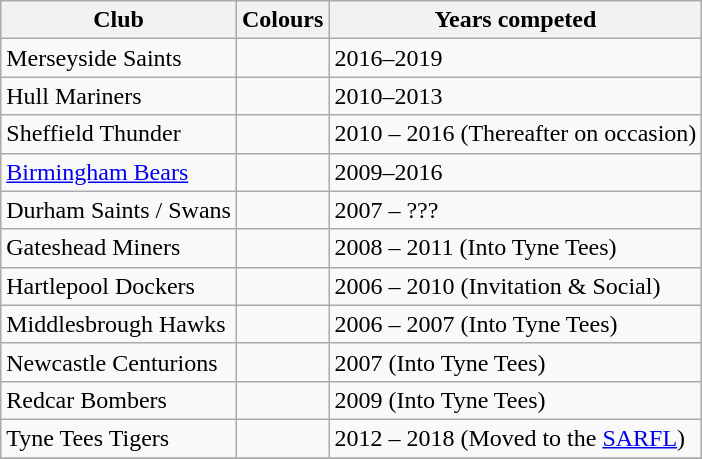<table class="wikitable">
<tr>
<th>Club</th>
<th>Colours</th>
<th>Years competed</th>
</tr>
<tr>
<td>Merseyside Saints</td>
<td></td>
<td>2016–2019</td>
</tr>
<tr>
<td>Hull Mariners</td>
<td></td>
<td>2010–2013</td>
</tr>
<tr>
<td>Sheffield Thunder</td>
<td></td>
<td>2010 – 2016 (Thereafter on occasion)</td>
</tr>
<tr>
<td><a href='#'>Birmingham Bears</a></td>
<td></td>
<td>2009–2016</td>
</tr>
<tr>
<td>Durham Saints / Swans</td>
<td></td>
<td>2007 – ???</td>
</tr>
<tr>
<td>Gateshead Miners</td>
<td></td>
<td>2008 – 2011 (Into Tyne Tees)</td>
</tr>
<tr>
<td>Hartlepool Dockers</td>
<td></td>
<td>2006 – 2010 (Invitation & Social)</td>
</tr>
<tr>
<td>Middlesbrough Hawks</td>
<td></td>
<td>2006 – 2007 (Into Tyne Tees)</td>
</tr>
<tr>
<td>Newcastle Centurions</td>
<td></td>
<td>2007 (Into Tyne Tees)</td>
</tr>
<tr>
<td>Redcar Bombers</td>
<td></td>
<td>2009 (Into Tyne Tees)</td>
</tr>
<tr>
<td>Tyne Tees Tigers</td>
<td></td>
<td>2012 – 2018 (Moved to the <a href='#'>SARFL</a>)</td>
</tr>
<tr>
</tr>
</table>
